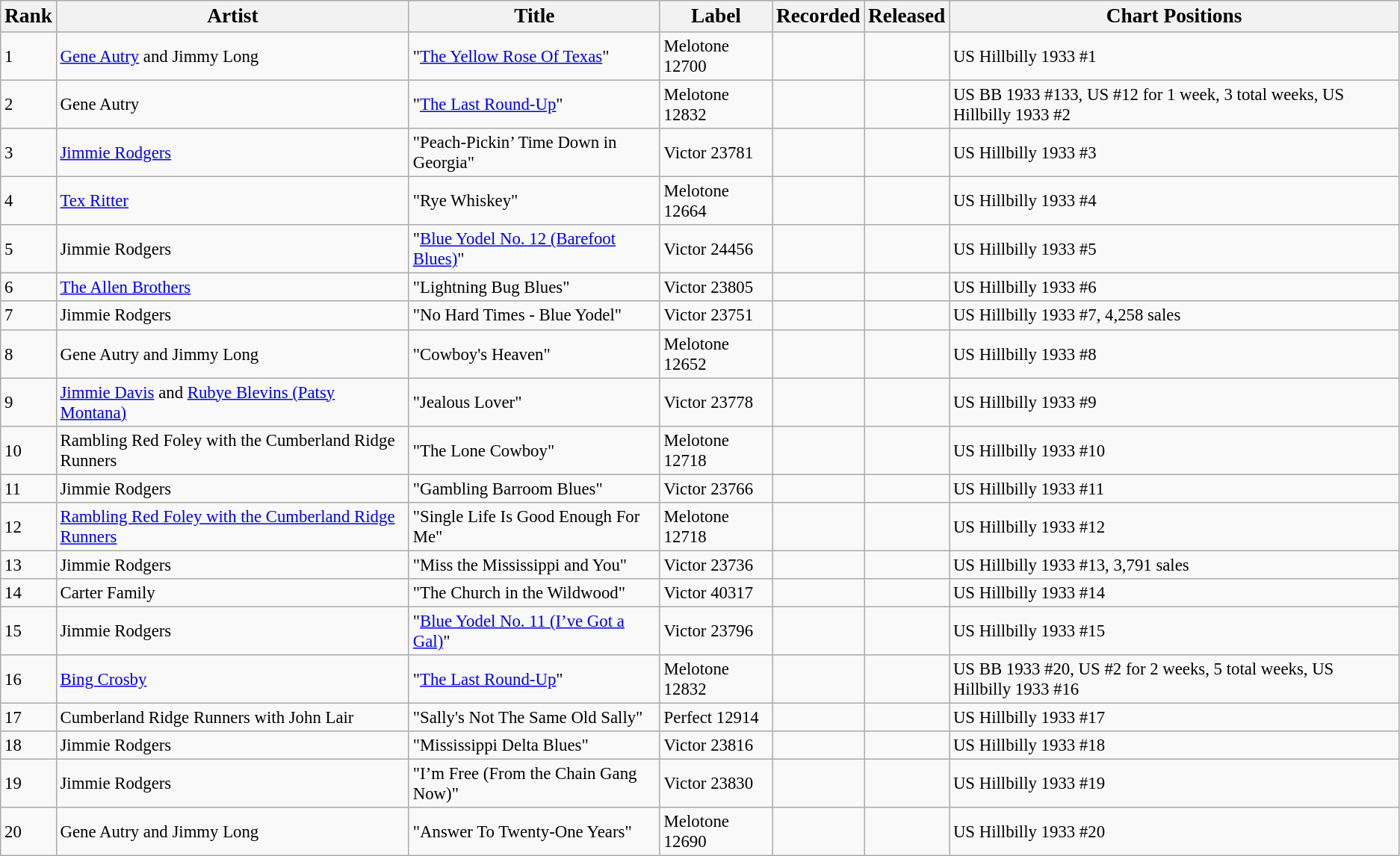<table class="wikitable" style="font-size:95%;">
<tr>
<th><big>Rank</big></th>
<th><big>Artist</big></th>
<th><big>Title</big></th>
<th><big>Label</big></th>
<th><big>Recorded</big></th>
<th><big>Released</big></th>
<th><big>Chart Positions</big></th>
</tr>
<tr>
<td>1</td>
<td><a href='#'>Gene Autry</a> and Jimmy Long</td>
<td>"<a href='#'>The Yellow Rose Of Texas</a>"</td>
<td>Melotone 12700</td>
<td></td>
<td></td>
<td>US Hillbilly 1933 #1</td>
</tr>
<tr>
<td>2</td>
<td>Gene Autry</td>
<td>"<a href='#'>The Last Round-Up</a>"</td>
<td>Melotone 12832</td>
<td></td>
<td></td>
<td>US BB 1933 #133, US #12 for 1 week, 3 total weeks, US Hillbilly 1933 #2</td>
</tr>
<tr>
<td>3</td>
<td><a href='#'>Jimmie Rodgers</a></td>
<td>"Peach-Pickin’ Time Down in Georgia"</td>
<td>Victor 23781</td>
<td></td>
<td></td>
<td>US Hillbilly 1933 #3</td>
</tr>
<tr>
<td>4</td>
<td><a href='#'>Tex Ritter</a></td>
<td>"Rye Whiskey"</td>
<td>Melotone 12664</td>
<td></td>
<td></td>
<td>US Hillbilly 1933 #4</td>
</tr>
<tr>
<td>5</td>
<td>Jimmie Rodgers</td>
<td>"<a href='#'>Blue Yodel No. 12 (Barefoot Blues)</a>"</td>
<td>Victor 24456</td>
<td></td>
<td></td>
<td>US Hillbilly 1933 #5</td>
</tr>
<tr>
<td>6</td>
<td><a href='#'>The Allen Brothers</a></td>
<td>"Lightning Bug Blues"</td>
<td>Victor 23805</td>
<td></td>
<td></td>
<td>US Hillbilly 1933 #6</td>
</tr>
<tr>
<td>7</td>
<td>Jimmie Rodgers</td>
<td>"No Hard Times - Blue Yodel"</td>
<td>Victor 23751</td>
<td></td>
<td></td>
<td>US Hillbilly 1933 #7, 4,258 sales</td>
</tr>
<tr>
<td>8</td>
<td>Gene Autry and Jimmy Long</td>
<td>"Cowboy's Heaven"</td>
<td>Melotone 12652</td>
<td></td>
<td></td>
<td>US Hillbilly 1933 #8</td>
</tr>
<tr>
<td>9</td>
<td><a href='#'>Jimmie Davis</a> and <a href='#'>Rubye Blevins (Patsy Montana)</a></td>
<td>"Jealous Lover"</td>
<td>Victor 23778</td>
<td></td>
<td></td>
<td>US Hillbilly 1933 #9</td>
</tr>
<tr>
<td>10</td>
<td>Rambling Red Foley with the Cumberland Ridge Runners</td>
<td>"The Lone Cowboy"</td>
<td>Melotone 12718</td>
<td></td>
<td></td>
<td>US Hillbilly 1933 #10</td>
</tr>
<tr>
<td>11</td>
<td>Jimmie Rodgers</td>
<td>"Gambling Barroom Blues"</td>
<td>Victor 23766</td>
<td></td>
<td></td>
<td>US Hillbilly 1933 #11</td>
</tr>
<tr>
<td>12</td>
<td><a href='#'>Rambling Red Foley with the Cumberland Ridge Runners</a></td>
<td>"Single Life Is Good Enough For Me"</td>
<td>Melotone 12718</td>
<td></td>
<td></td>
<td>US Hillbilly 1933 #12</td>
</tr>
<tr>
<td>13</td>
<td>Jimmie Rodgers</td>
<td>"Miss the Mississippi and You"</td>
<td>Victor 23736</td>
<td></td>
<td></td>
<td>US Hillbilly 1933 #13, 3,791 sales</td>
</tr>
<tr>
<td>14</td>
<td>Carter Family</td>
<td>"The Church in the Wildwood"</td>
<td>Victor 40317</td>
<td></td>
<td></td>
<td>US Hillbilly 1933 #14</td>
</tr>
<tr>
<td>15</td>
<td>Jimmie Rodgers</td>
<td>"<a href='#'>Blue Yodel No. 11 (I’ve Got a Gal)</a>"</td>
<td>Victor 23796</td>
<td></td>
<td></td>
<td>US Hillbilly 1933 #15</td>
</tr>
<tr>
<td>16</td>
<td><a href='#'>Bing Crosby</a></td>
<td>"<a href='#'>The Last Round-Up</a>"</td>
<td>Melotone 12832</td>
<td></td>
<td></td>
<td>US BB 1933 #20, US #2 for 2 weeks, 5 total weeks, US Hillbilly 1933 #16</td>
</tr>
<tr>
<td>17</td>
<td>Cumberland Ridge Runners with John Lair</td>
<td>"Sally's Not The Same Old Sally"</td>
<td>Perfect 12914</td>
<td></td>
<td></td>
<td>US Hillbilly 1933 #17</td>
</tr>
<tr>
<td>18</td>
<td>Jimmie Rodgers</td>
<td>"Mississippi Delta Blues"</td>
<td>Victor 23816</td>
<td></td>
<td></td>
<td>US Hillbilly 1933 #18</td>
</tr>
<tr>
<td>19</td>
<td>Jimmie Rodgers</td>
<td>"I’m Free (From the Chain Gang Now)"</td>
<td>Victor 23830</td>
<td></td>
<td></td>
<td>US Hillbilly 1933 #19</td>
</tr>
<tr>
<td>20</td>
<td>Gene Autry and Jimmy Long</td>
<td>"Answer To Twenty-One Years"</td>
<td>Melotone 12690</td>
<td></td>
<td></td>
<td>US Hillbilly 1933 #20</td>
</tr>
</table>
